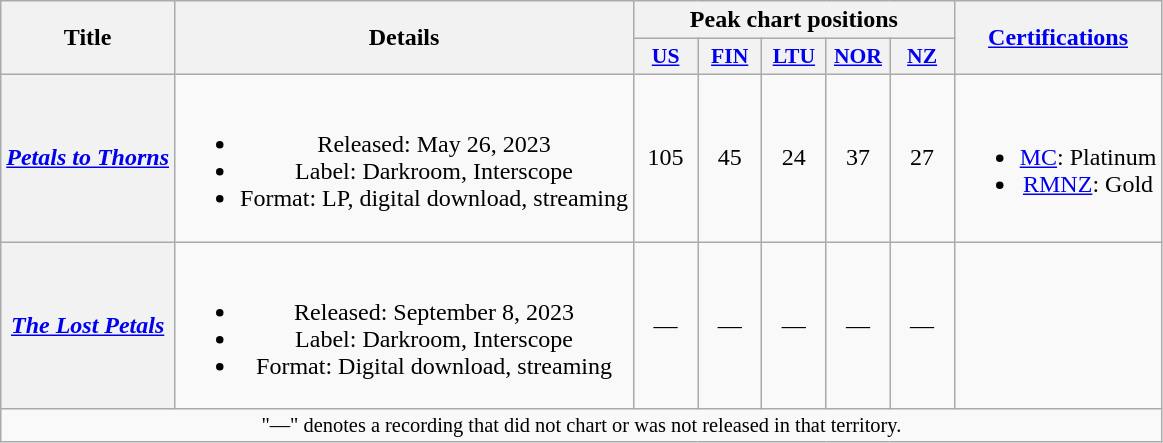<table class="wikitable plainrowheaders" style="text-align:center;">
<tr>
<th scope="col" rowspan="2">Title</th>
<th scope="col" rowspan="2">Details</th>
<th scope="col" colspan="5">Peak chart positions</th>
<th scope="col" rowspan="2"><a href='#'>Certifications</a></th>
</tr>
<tr>
<th scope="col" style="width:2.5em;font-size:90%;"><a href='#'>US</a><br></th>
<th scope="col" style="width:2.5em;font-size:90%;"><a href='#'>FIN</a><br></th>
<th scope="col" style="width:2.5em;font-size:90%;"><a href='#'>LTU</a><br></th>
<th scope="col" style="width:2.5em;font-size:90%;"><a href='#'>NOR</a><br></th>
<th scope="col" style="width:2.5em;font-size:90%;"><a href='#'>NZ</a><br></th>
</tr>
<tr>
<th scope="row"><em><a href='#'>Petals to Thorns</a></em></th>
<td><br><ul><li>Released: May 26, 2023</li><li>Label: Darkroom, Interscope</li><li>Format: LP, digital download, streaming</li></ul></td>
<td>105</td>
<td>45</td>
<td>24</td>
<td>37</td>
<td>27</td>
<td><br><ul><li><a href='#'>MC</a>: Platinum</li><li><a href='#'>RMNZ</a>: Gold</li></ul></td>
</tr>
<tr>
<th scope="row"><em><a href='#'>The Lost Petals</a></em></th>
<td><br><ul><li>Released: September 8, 2023</li><li>Label: Darkroom, Interscope</li><li>Format: Digital download, streaming</li></ul></td>
<td>—</td>
<td>—</td>
<td>—</td>
<td>—</td>
<td>—</td>
<td></td>
</tr>
<tr>
<td colspan="14" style="font-size:85%">"—" denotes a recording that did not chart or was not released in that territory.</td>
</tr>
</table>
